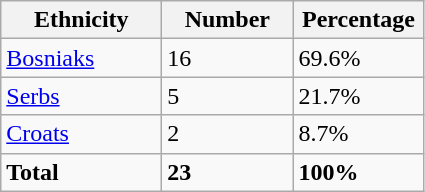<table class="wikitable">
<tr>
<th width="100px">Ethnicity</th>
<th width="80px">Number</th>
<th width="80px">Percentage</th>
</tr>
<tr>
<td><a href='#'>Bosniaks</a></td>
<td>16</td>
<td>69.6%</td>
</tr>
<tr>
<td><a href='#'>Serbs</a></td>
<td>5</td>
<td>21.7%</td>
</tr>
<tr>
<td><a href='#'>Croats</a></td>
<td>2</td>
<td>8.7%</td>
</tr>
<tr>
<td><strong>Total</strong></td>
<td><strong>23</strong></td>
<td><strong>100%</strong></td>
</tr>
</table>
